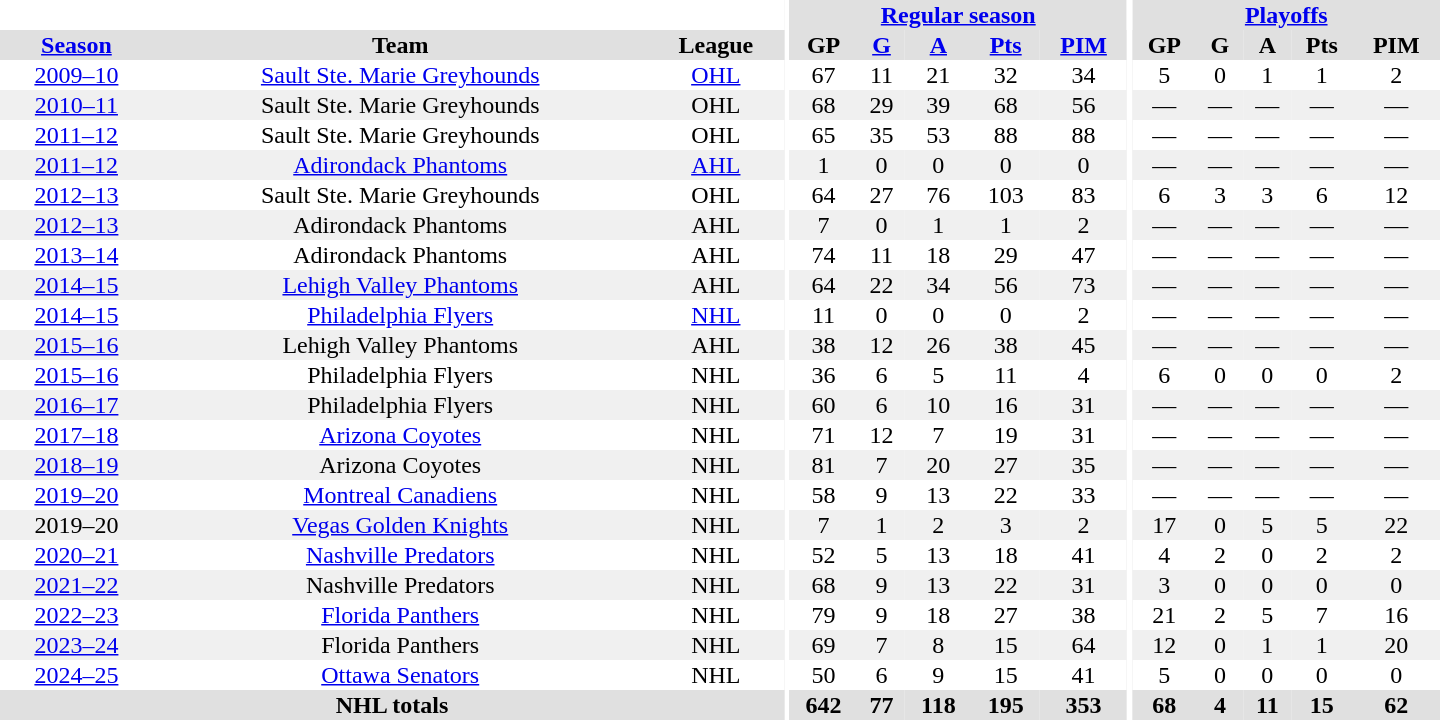<table border="0" cellpadding="1" cellspacing="0" style="text-align:center; width:60em">
<tr bgcolor="#e0e0e0">
<th colspan="3" bgcolor="#ffffff"></th>
<th rowspan="99" bgcolor="#ffffff"></th>
<th colspan="5"><a href='#'>Regular season</a></th>
<th rowspan="99" bgcolor="#ffffff"></th>
<th colspan="5"><a href='#'>Playoffs</a></th>
</tr>
<tr bgcolor="#e0e0e0">
<th><a href='#'>Season</a></th>
<th>Team</th>
<th>League</th>
<th>GP</th>
<th><a href='#'>G</a></th>
<th><a href='#'>A</a></th>
<th><a href='#'>Pts</a></th>
<th><a href='#'>PIM</a></th>
<th>GP</th>
<th>G</th>
<th>A</th>
<th>Pts</th>
<th>PIM</th>
</tr>
<tr>
<td><a href='#'>2009–10</a></td>
<td><a href='#'>Sault Ste. Marie Greyhounds</a></td>
<td><a href='#'>OHL</a></td>
<td>67</td>
<td>11</td>
<td>21</td>
<td>32</td>
<td>34</td>
<td>5</td>
<td>0</td>
<td>1</td>
<td>1</td>
<td>2</td>
</tr>
<tr bgcolor="#f0f0f0">
<td><a href='#'>2010–11</a></td>
<td>Sault Ste. Marie Greyhounds</td>
<td>OHL</td>
<td>68</td>
<td>29</td>
<td>39</td>
<td>68</td>
<td>56</td>
<td>—</td>
<td>—</td>
<td>—</td>
<td>—</td>
<td>—</td>
</tr>
<tr>
<td><a href='#'>2011–12</a></td>
<td>Sault Ste. Marie Greyhounds</td>
<td>OHL</td>
<td>65</td>
<td>35</td>
<td>53</td>
<td>88</td>
<td>88</td>
<td>—</td>
<td>—</td>
<td>—</td>
<td>—</td>
<td>—</td>
</tr>
<tr bgcolor="#f0f0f0">
<td><a href='#'>2011–12</a></td>
<td><a href='#'>Adirondack Phantoms</a></td>
<td><a href='#'>AHL</a></td>
<td>1</td>
<td>0</td>
<td>0</td>
<td>0</td>
<td>0</td>
<td>—</td>
<td>—</td>
<td>—</td>
<td>—</td>
<td>—</td>
</tr>
<tr>
<td><a href='#'>2012–13</a></td>
<td>Sault Ste. Marie Greyhounds</td>
<td>OHL</td>
<td>64</td>
<td>27</td>
<td>76</td>
<td>103</td>
<td>83</td>
<td>6</td>
<td>3</td>
<td>3</td>
<td>6</td>
<td>12</td>
</tr>
<tr bgcolor="#f0f0f0">
<td><a href='#'>2012–13</a></td>
<td>Adirondack Phantoms</td>
<td>AHL</td>
<td>7</td>
<td>0</td>
<td>1</td>
<td>1</td>
<td>2</td>
<td>—</td>
<td>—</td>
<td>—</td>
<td>—</td>
<td>—</td>
</tr>
<tr>
<td><a href='#'>2013–14</a></td>
<td>Adirondack Phantoms</td>
<td>AHL</td>
<td>74</td>
<td>11</td>
<td>18</td>
<td>29</td>
<td>47</td>
<td>—</td>
<td>—</td>
<td>—</td>
<td>—</td>
<td>—</td>
</tr>
<tr bgcolor="#f0f0f0">
<td><a href='#'>2014–15</a></td>
<td><a href='#'>Lehigh Valley Phantoms</a></td>
<td>AHL</td>
<td>64</td>
<td>22</td>
<td>34</td>
<td>56</td>
<td>73</td>
<td>—</td>
<td>—</td>
<td>—</td>
<td>—</td>
<td>—</td>
</tr>
<tr>
<td><a href='#'>2014–15</a></td>
<td><a href='#'>Philadelphia Flyers</a></td>
<td><a href='#'>NHL</a></td>
<td>11</td>
<td>0</td>
<td>0</td>
<td>0</td>
<td>2</td>
<td>—</td>
<td>—</td>
<td>—</td>
<td>—</td>
<td>—</td>
</tr>
<tr bgcolor="#f0f0f0">
<td><a href='#'>2015–16</a></td>
<td>Lehigh Valley Phantoms</td>
<td>AHL</td>
<td>38</td>
<td>12</td>
<td>26</td>
<td>38</td>
<td>45</td>
<td>—</td>
<td>—</td>
<td>—</td>
<td>—</td>
<td>—</td>
</tr>
<tr>
<td><a href='#'>2015–16</a></td>
<td>Philadelphia Flyers</td>
<td>NHL</td>
<td>36</td>
<td>6</td>
<td>5</td>
<td>11</td>
<td>4</td>
<td>6</td>
<td>0</td>
<td>0</td>
<td>0</td>
<td>2</td>
</tr>
<tr bgcolor="#f0f0f0">
<td><a href='#'>2016–17</a></td>
<td>Philadelphia Flyers</td>
<td>NHL</td>
<td>60</td>
<td>6</td>
<td>10</td>
<td>16</td>
<td>31</td>
<td>—</td>
<td>—</td>
<td>—</td>
<td>—</td>
<td>—</td>
</tr>
<tr>
<td><a href='#'>2017–18</a></td>
<td><a href='#'>Arizona Coyotes</a></td>
<td>NHL</td>
<td>71</td>
<td>12</td>
<td>7</td>
<td>19</td>
<td>31</td>
<td>—</td>
<td>—</td>
<td>—</td>
<td>—</td>
<td>—</td>
</tr>
<tr bgcolor="#f0f0f0">
<td><a href='#'>2018–19</a></td>
<td>Arizona Coyotes</td>
<td>NHL</td>
<td>81</td>
<td>7</td>
<td>20</td>
<td>27</td>
<td>35</td>
<td>—</td>
<td>—</td>
<td>—</td>
<td>—</td>
<td>—</td>
</tr>
<tr>
<td><a href='#'>2019–20</a></td>
<td><a href='#'>Montreal Canadiens</a></td>
<td>NHL</td>
<td>58</td>
<td>9</td>
<td>13</td>
<td>22</td>
<td>33</td>
<td>—</td>
<td>—</td>
<td>—</td>
<td>—</td>
<td>—</td>
</tr>
<tr bgcolor="#f0f0f0">
<td>2019–20</td>
<td><a href='#'>Vegas Golden Knights</a></td>
<td>NHL</td>
<td>7</td>
<td>1</td>
<td>2</td>
<td>3</td>
<td>2</td>
<td>17</td>
<td>0</td>
<td>5</td>
<td>5</td>
<td>22</td>
</tr>
<tr>
<td><a href='#'>2020–21</a></td>
<td><a href='#'>Nashville Predators</a></td>
<td>NHL</td>
<td>52</td>
<td>5</td>
<td>13</td>
<td>18</td>
<td>41</td>
<td>4</td>
<td>2</td>
<td>0</td>
<td>2</td>
<td>2</td>
</tr>
<tr bgcolor="#f0f0f0">
<td><a href='#'>2021–22</a></td>
<td>Nashville Predators</td>
<td>NHL</td>
<td>68</td>
<td>9</td>
<td>13</td>
<td>22</td>
<td>31</td>
<td>3</td>
<td>0</td>
<td>0</td>
<td>0</td>
<td>0</td>
</tr>
<tr>
<td><a href='#'>2022–23</a></td>
<td><a href='#'>Florida Panthers</a></td>
<td>NHL</td>
<td>79</td>
<td>9</td>
<td>18</td>
<td>27</td>
<td>38</td>
<td>21</td>
<td>2</td>
<td>5</td>
<td>7</td>
<td>16</td>
</tr>
<tr bgcolor="#f0f0f0">
<td><a href='#'>2023–24</a></td>
<td>Florida Panthers</td>
<td>NHL</td>
<td>69</td>
<td>7</td>
<td>8</td>
<td>15</td>
<td>64</td>
<td>12</td>
<td>0</td>
<td>1</td>
<td>1</td>
<td>20</td>
</tr>
<tr>
<td><a href='#'>2024–25</a></td>
<td><a href='#'>Ottawa Senators</a></td>
<td>NHL</td>
<td>50</td>
<td>6</td>
<td>9</td>
<td>15</td>
<td>41</td>
<td>5</td>
<td>0</td>
<td>0</td>
<td>0</td>
<td>0</td>
</tr>
<tr bgcolor="#e0e0e0">
<th colspan="3">NHL totals</th>
<th>642</th>
<th>77</th>
<th>118</th>
<th>195</th>
<th>353</th>
<th>68</th>
<th>4</th>
<th>11</th>
<th>15</th>
<th>62</th>
</tr>
</table>
